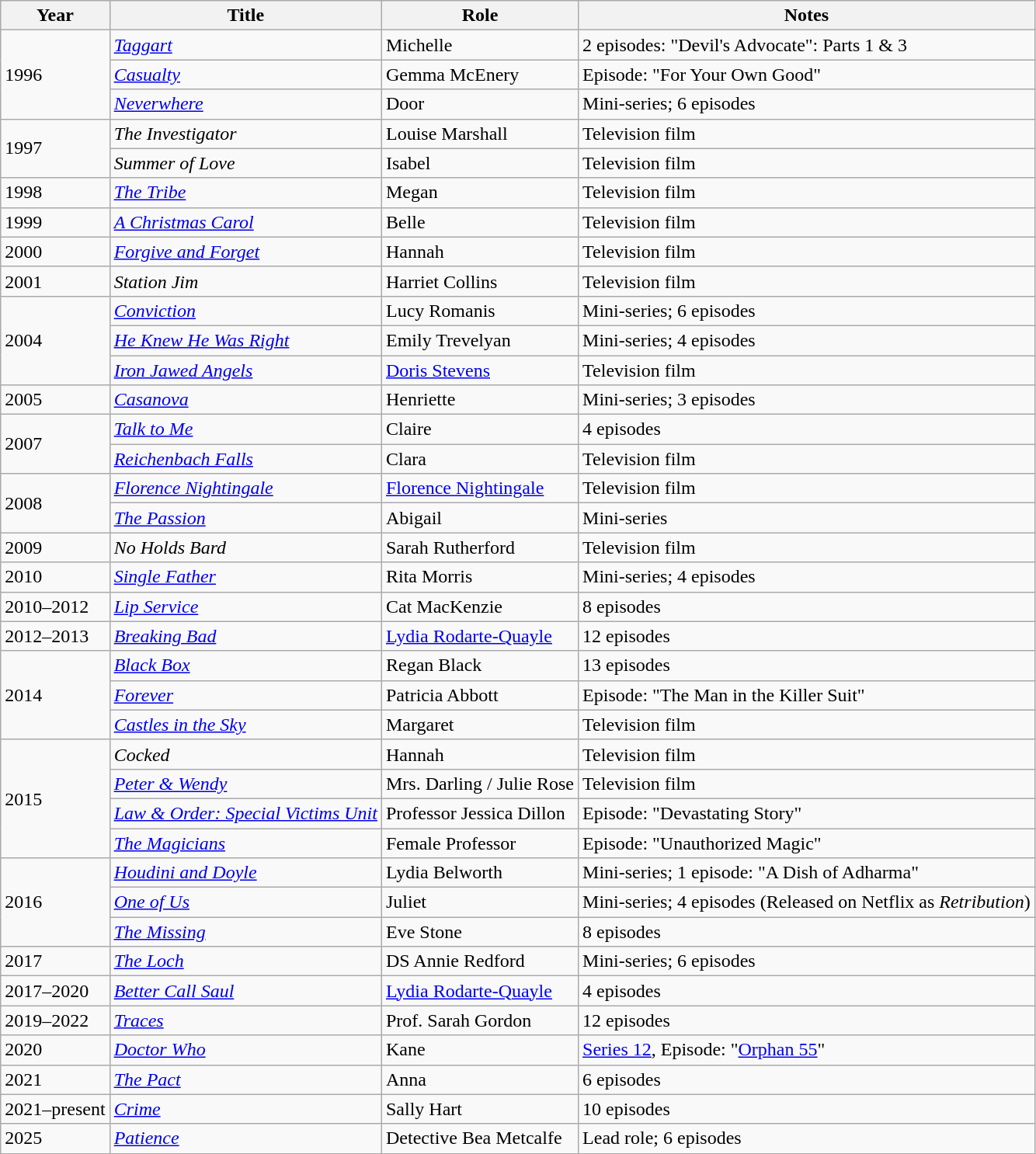<table class="wikitable sortable">
<tr>
<th>Year</th>
<th>Title</th>
<th>Role</th>
<th class="unsortable">Notes</th>
</tr>
<tr>
<td rowspan="3">1996</td>
<td><em><a href='#'>Taggart</a></em></td>
<td>Michelle</td>
<td>2 episodes: "Devil's Advocate": Parts 1 & 3</td>
</tr>
<tr>
<td><em><a href='#'>Casualty</a></em></td>
<td>Gemma McEnery</td>
<td>Episode: "For Your Own Good"</td>
</tr>
<tr>
<td><em><a href='#'>Neverwhere</a></em></td>
<td>Door</td>
<td>Mini-series; 6 episodes</td>
</tr>
<tr>
<td rowspan="2">1997</td>
<td><em>The Investigator</em></td>
<td>Louise Marshall</td>
<td>Television film</td>
</tr>
<tr>
<td><em>Summer of Love</em></td>
<td>Isabel</td>
<td>Television film</td>
</tr>
<tr>
<td>1998</td>
<td><em><a href='#'>The Tribe</a></em></td>
<td>Megan</td>
<td>Television film</td>
</tr>
<tr>
<td>1999</td>
<td><em><a href='#'>A Christmas Carol</a></em></td>
<td>Belle</td>
<td>Television film</td>
</tr>
<tr>
<td>2000</td>
<td><em><a href='#'>Forgive and Forget</a></em></td>
<td>Hannah</td>
<td>Television film</td>
</tr>
<tr>
<td>2001</td>
<td><em>Station Jim</em></td>
<td>Harriet Collins</td>
<td>Television film</td>
</tr>
<tr>
<td rowspan="3">2004</td>
<td><em><a href='#'>Conviction</a></em></td>
<td>Lucy Romanis</td>
<td>Mini-series; 6 episodes</td>
</tr>
<tr>
<td><em><a href='#'>He Knew He Was Right</a></em></td>
<td>Emily Trevelyan</td>
<td>Mini-series; 4 episodes</td>
</tr>
<tr>
<td><em><a href='#'>Iron Jawed Angels</a></em></td>
<td><a href='#'>Doris Stevens</a></td>
<td>Television film</td>
</tr>
<tr>
<td>2005</td>
<td><em><a href='#'>Casanova</a></em></td>
<td>Henriette</td>
<td>Mini-series; 3 episodes</td>
</tr>
<tr>
<td rowspan="2">2007</td>
<td><em><a href='#'>Talk to Me</a></em></td>
<td>Claire</td>
<td>4 episodes</td>
</tr>
<tr>
<td><em><a href='#'>Reichenbach Falls</a></em></td>
<td>Clara</td>
<td>Television film</td>
</tr>
<tr>
<td rowspan="2">2008</td>
<td><em><a href='#'>Florence Nightingale</a></em></td>
<td><a href='#'>Florence Nightingale</a></td>
<td>Television film</td>
</tr>
<tr>
<td><em><a href='#'>The Passion</a></em></td>
<td>Abigail</td>
<td>Mini-series</td>
</tr>
<tr>
<td>2009</td>
<td><em>No Holds Bard</em></td>
<td>Sarah Rutherford</td>
<td>Television film</td>
</tr>
<tr>
<td>2010</td>
<td><em><a href='#'>Single Father</a></em></td>
<td>Rita Morris</td>
<td>Mini-series; 4 episodes</td>
</tr>
<tr>
<td>2010–2012</td>
<td><em><a href='#'>Lip Service</a></em></td>
<td>Cat MacKenzie</td>
<td>8 episodes</td>
</tr>
<tr>
<td>2012–2013</td>
<td><em><a href='#'>Breaking Bad</a></em></td>
<td><a href='#'>Lydia Rodarte-Quayle</a></td>
<td>12 episodes</td>
</tr>
<tr>
<td rowspan="3">2014</td>
<td><em><a href='#'>Black Box</a></em></td>
<td>Regan Black</td>
<td>13 episodes</td>
</tr>
<tr>
<td><em><a href='#'>Forever</a></em></td>
<td>Patricia Abbott</td>
<td>Episode: "The Man in the Killer Suit"</td>
</tr>
<tr>
<td><em><a href='#'>Castles in the Sky</a></em></td>
<td>Margaret</td>
<td>Television film</td>
</tr>
<tr>
<td rowspan="4">2015</td>
<td><em>Cocked</em></td>
<td>Hannah</td>
<td>Television film</td>
</tr>
<tr>
<td><em><a href='#'>Peter & Wendy</a></em></td>
<td>Mrs. Darling / Julie Rose</td>
<td>Television film</td>
</tr>
<tr>
<td><em><a href='#'>Law & Order: Special Victims Unit</a></em></td>
<td>Professor Jessica Dillon</td>
<td>Episode: "Devastating Story"</td>
</tr>
<tr>
<td><em><a href='#'>The Magicians</a></em></td>
<td>Female Professor</td>
<td>Episode: "Unauthorized Magic"</td>
</tr>
<tr>
<td rowspan="3">2016</td>
<td><em><a href='#'>Houdini and Doyle</a></em></td>
<td>Lydia Belworth</td>
<td>Mini-series; 1 episode: "A Dish of Adharma"</td>
</tr>
<tr>
<td><em><a href='#'>One of Us</a></em></td>
<td>Juliet</td>
<td>Mini-series; 4 episodes (Released on Netflix as <em>Retribution</em>)</td>
</tr>
<tr>
<td><em><a href='#'>The Missing</a></em></td>
<td>Eve Stone</td>
<td>8 episodes</td>
</tr>
<tr>
<td>2017</td>
<td><em><a href='#'>The Loch</a></em></td>
<td>DS Annie Redford</td>
<td>Mini-series; 6 episodes</td>
</tr>
<tr>
<td>2017–2020</td>
<td><em><a href='#'>Better Call Saul</a></em></td>
<td><a href='#'>Lydia Rodarte-Quayle</a></td>
<td>4 episodes</td>
</tr>
<tr>
<td>2019–2022</td>
<td><em><a href='#'>Traces</a></em></td>
<td>Prof. Sarah Gordon</td>
<td>12 episodes</td>
</tr>
<tr>
<td>2020</td>
<td><em><a href='#'>Doctor Who</a></em></td>
<td>Kane</td>
<td><a href='#'>Series 12</a>, Episode: "<a href='#'>Orphan 55</a>"</td>
</tr>
<tr>
<td>2021</td>
<td><em><a href='#'>The Pact</a></em></td>
<td>Anna</td>
<td>6 episodes</td>
</tr>
<tr>
<td>2021–present</td>
<td><em><a href='#'>Crime</a></em></td>
<td>Sally Hart</td>
<td>10 episodes</td>
</tr>
<tr>
<td>2025</td>
<td><em><a href='#'>Patience</a></em></td>
<td>Detective Bea Metcalfe</td>
<td>Lead role; 6 episodes</td>
</tr>
</table>
